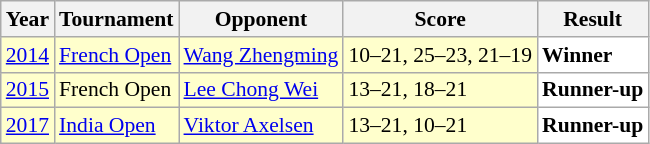<table class="sortable wikitable" style="font-size: 90%;">
<tr>
<th>Year</th>
<th>Tournament</th>
<th>Opponent</th>
<th>Score</th>
<th>Result</th>
</tr>
<tr style="background:#FFFFCC">
<td align="center"><a href='#'>2014</a></td>
<td align="left"><a href='#'>French Open</a></td>
<td align="left"> <a href='#'>Wang Zhengming</a></td>
<td align="left">10–21, 25–23, 21–19</td>
<td style="text-align:left; background:white"> <strong>Winner</strong></td>
</tr>
<tr style="background:#FFFFCC">
<td align="center"><a href='#'>2015</a></td>
<td align="left">French Open</td>
<td align="left"> <a href='#'>Lee Chong Wei</a></td>
<td align="left">13–21, 18–21</td>
<td style="text-align:left; background:white"> <strong>Runner-up</strong></td>
</tr>
<tr style="background:#FFFFCC">
<td align="center"><a href='#'>2017</a></td>
<td align="left"><a href='#'>India Open</a></td>
<td align="left"> <a href='#'>Viktor Axelsen</a></td>
<td align="left">13–21, 10–21</td>
<td style="text-align:left; background:white"> <strong>Runner-up</strong></td>
</tr>
</table>
